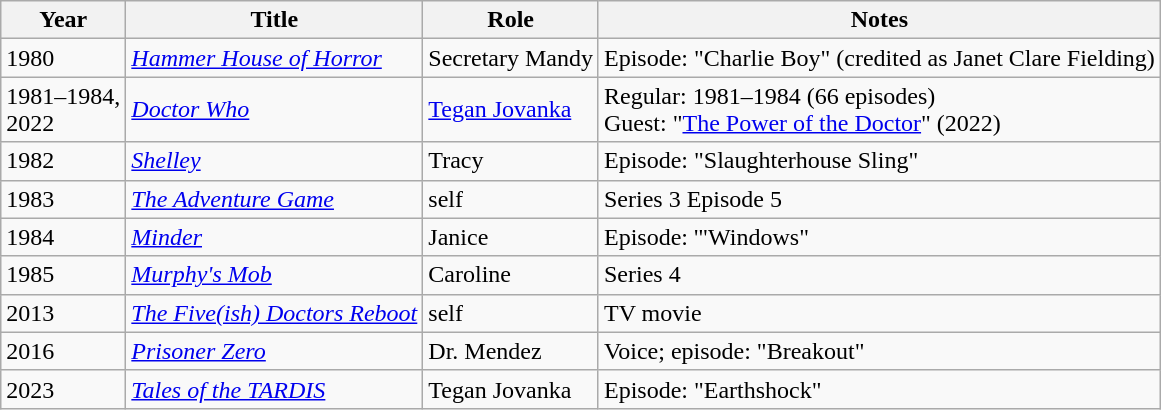<table class="wikitable">
<tr>
<th>Year</th>
<th>Title</th>
<th>Role</th>
<th>Notes</th>
</tr>
<tr>
<td>1980</td>
<td><em><a href='#'>Hammer House of Horror</a></em></td>
<td>Secretary Mandy</td>
<td>Episode: "Charlie Boy" (credited as Janet Clare Fielding)</td>
</tr>
<tr>
<td>1981–1984,<br>2022</td>
<td><em><a href='#'>Doctor Who</a></em></td>
<td><a href='#'>Tegan Jovanka</a></td>
<td>Regular: 1981–1984 (66 episodes)<br>Guest: "<a href='#'>The Power of the Doctor</a>" (2022)</td>
</tr>
<tr>
<td>1982</td>
<td><em><a href='#'>Shelley</a></em></td>
<td>Tracy</td>
<td>Episode: "Slaughterhouse Sling"</td>
</tr>
<tr>
<td>1983</td>
<td><em><a href='#'>The Adventure Game</a></em></td>
<td>self</td>
<td>Series 3 Episode 5</td>
</tr>
<tr>
<td>1984</td>
<td><em><a href='#'>Minder</a></em></td>
<td>Janice</td>
<td>Episode: '"Windows"</td>
</tr>
<tr>
<td>1985</td>
<td><em><a href='#'>Murphy's Mob</a></em></td>
<td>Caroline</td>
<td>Series 4</td>
</tr>
<tr>
<td>2013</td>
<td><em><a href='#'>The Five(ish) Doctors Reboot</a></em></td>
<td>self</td>
<td>TV movie</td>
</tr>
<tr>
<td>2016</td>
<td><em><a href='#'>Prisoner Zero</a></em></td>
<td>Dr. Mendez</td>
<td>Voice; episode: "Breakout"</td>
</tr>
<tr>
<td>2023</td>
<td><em><a href='#'>Tales of the TARDIS</a></em></td>
<td>Tegan Jovanka</td>
<td>Episode: "Earthshock"</td>
</tr>
</table>
